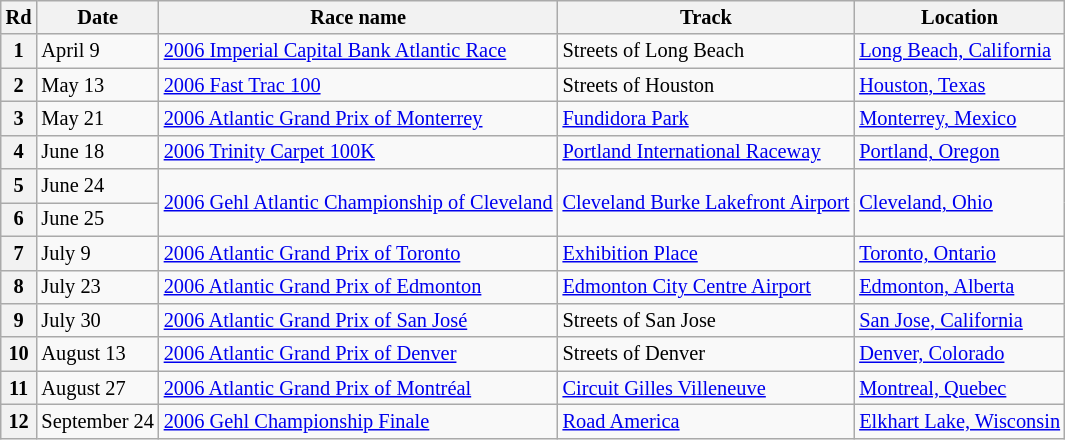<table class="wikitable" style="font-size: 85%;">
<tr>
<th>Rd</th>
<th>Date</th>
<th>Race name</th>
<th>Track</th>
<th>Location</th>
</tr>
<tr>
<th>1</th>
<td>April 9</td>
<td> <a href='#'>2006 Imperial Capital Bank Atlantic Race</a></td>
<td>Streets of Long Beach</td>
<td><a href='#'>Long Beach, California</a></td>
</tr>
<tr>
<th>2</th>
<td>May 13</td>
<td> <a href='#'>2006 Fast Trac 100</a></td>
<td>Streets of Houston</td>
<td><a href='#'>Houston, Texas</a></td>
</tr>
<tr>
<th>3</th>
<td>May 21</td>
<td> <a href='#'>2006 Atlantic Grand Prix of Monterrey</a></td>
<td><a href='#'>Fundidora Park</a></td>
<td><a href='#'>Monterrey, Mexico</a></td>
</tr>
<tr>
<th>4</th>
<td>June 18</td>
<td> <a href='#'>2006 Trinity Carpet 100K</a></td>
<td><a href='#'>Portland International Raceway</a></td>
<td><a href='#'>Portland, Oregon</a></td>
</tr>
<tr>
<th>5</th>
<td>June 24</td>
<td rowspan="2"> <a href='#'>2006 Gehl Atlantic Championship of Cleveland</a></td>
<td rowspan=2><a href='#'>Cleveland Burke Lakefront Airport</a></td>
<td rowspan=2><a href='#'>Cleveland, Ohio</a></td>
</tr>
<tr>
<th>6</th>
<td>June 25</td>
</tr>
<tr>
<th>7</th>
<td>July 9</td>
<td> <a href='#'>2006 Atlantic Grand Prix of Toronto</a></td>
<td><a href='#'>Exhibition Place</a></td>
<td><a href='#'>Toronto, Ontario</a></td>
</tr>
<tr>
<th>8</th>
<td>July 23</td>
<td> <a href='#'>2006 Atlantic Grand Prix of Edmonton</a></td>
<td><a href='#'>Edmonton City Centre Airport</a></td>
<td><a href='#'>Edmonton, Alberta</a></td>
</tr>
<tr>
<th>9</th>
<td>July 30</td>
<td> <a href='#'>2006 Atlantic Grand Prix of San José</a></td>
<td>Streets of San Jose</td>
<td><a href='#'>San Jose, California</a></td>
</tr>
<tr>
<th>10</th>
<td>August 13</td>
<td> <a href='#'>2006 Atlantic Grand Prix of Denver</a></td>
<td>Streets of Denver</td>
<td><a href='#'>Denver, Colorado</a></td>
</tr>
<tr>
<th>11</th>
<td>August 27</td>
<td> <a href='#'>2006 Atlantic Grand Prix of Montréal</a></td>
<td><a href='#'>Circuit Gilles Villeneuve</a></td>
<td><a href='#'>Montreal, Quebec</a></td>
</tr>
<tr>
<th>12</th>
<td>September 24</td>
<td> <a href='#'>2006 Gehl Championship Finale</a></td>
<td><a href='#'>Road America</a></td>
<td><a href='#'>Elkhart Lake, Wisconsin</a></td>
</tr>
</table>
